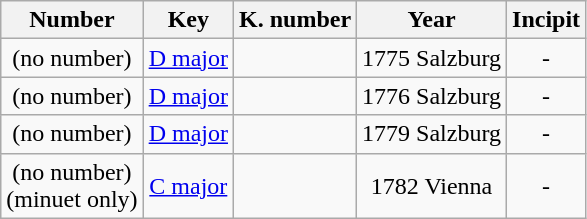<table class="wikitable sortable">
<tr>
<th>Number</th>
<th>Key</th>
<th>K. number</th>
<th>Year</th>
<th>Incipit</th>
</tr>
<tr align=center>
<td>(no number)</td>
<td><a href='#'>D major</a></td>
<td></td>
<td>1775 Salzburg</td>
<td>-<br></td>
</tr>
<tr align=center>
<td>(no number)</td>
<td><a href='#'>D major</a></td>
<td></td>
<td>1776 Salzburg</td>
<td>-<br></td>
</tr>
<tr align=center>
<td>(no number)</td>
<td><a href='#'>D major</a></td>
<td></td>
<td>1779 Salzburg</td>
<td>-<br></td>
</tr>
<tr align=center>
<td>(no number)<br>(minuet only)</td>
<td><a href='#'>C major</a></td>
<td></td>
<td>1782 Vienna</td>
<td>-<br></td>
</tr>
</table>
